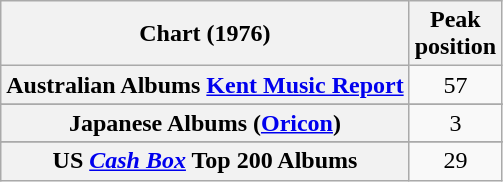<table class="wikitable sortable plainrowheaders" style="text-align:center;">
<tr>
<th>Chart (1976)</th>
<th>Peak<br>position</th>
</tr>
<tr>
<th scope="row">Australian Albums <a href='#'>Kent Music Report</a></th>
<td>57</td>
</tr>
<tr>
</tr>
<tr>
<th scope="row">Japanese Albums (<a href='#'>Oricon</a>)</th>
<td>3</td>
</tr>
<tr>
</tr>
<tr>
</tr>
<tr>
</tr>
<tr>
</tr>
<tr>
<th scope="row">US <em><a href='#'>Cash Box</a></em> Top 200 Albums</th>
<td align="center">29</td>
</tr>
</table>
